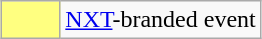<table class="wikitable" style="margin: 0 auto">
<tr>
<td style="background: #FFFF80; width: 2em"></td>
<td><a href='#'>NXT</a>-branded event</td>
</tr>
</table>
